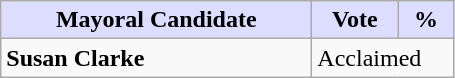<table class="wikitable">
<tr>
<th style="background:#ddf; width:200px;">Mayoral Candidate</th>
<th style="background:#ddf; width:50px;">Vote</th>
<th style="background:#ddf; width:30px;">%</th>
</tr>
<tr>
<td><strong>Susan Clarke</strong></td>
<td colspan="2">Acclaimed</td>
</tr>
</table>
